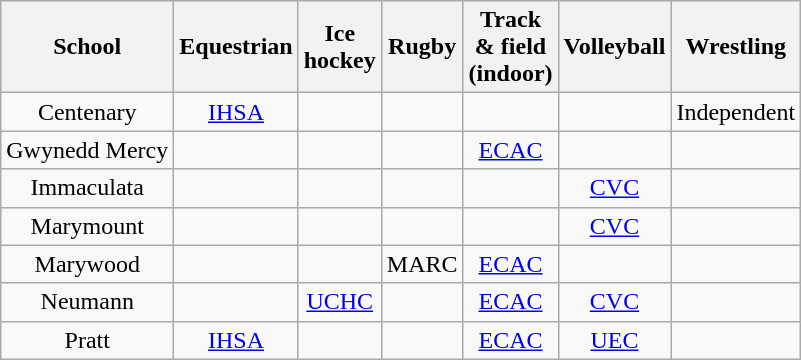<table class="wikitable" style="text-align:center">
<tr>
<th>School</th>
<th>Equestrian</th>
<th>Ice<br>hockey</th>
<th>Rugby</th>
<th>Track<br>& field<br>(indoor)</th>
<th>Volleyball</th>
<th>Wrestling</th>
</tr>
<tr>
<td> Centenary</td>
<td><a href='#'>IHSA</a></td>
<td></td>
<td></td>
<td></td>
<td></td>
<td>Independent</td>
</tr>
<tr>
<td> Gwynedd Mercy</td>
<td></td>
<td></td>
<td></td>
<td><a href='#'>ECAC</a></td>
<td></td>
<td></td>
</tr>
<tr>
<td> Immaculata</td>
<td></td>
<td></td>
<td></td>
<td></td>
<td><a href='#'>CVC</a></td>
<td></td>
</tr>
<tr>
<td> Marymount</td>
<td></td>
<td></td>
<td></td>
<td></td>
<td><a href='#'>CVC</a></td>
<td></td>
</tr>
<tr>
<td> Marywood</td>
<td></td>
<td></td>
<td>MARC</td>
<td><a href='#'>ECAC</a></td>
<td></td>
<td></td>
</tr>
<tr>
<td> Neumann</td>
<td></td>
<td><a href='#'>UCHC</a></td>
<td></td>
<td><a href='#'>ECAC</a></td>
<td><a href='#'>CVC</a></td>
<td></td>
</tr>
<tr>
<td> Pratt</td>
<td><a href='#'>IHSA</a></td>
<td></td>
<td></td>
<td><a href='#'>ECAC</a></td>
<td><a href='#'>UEC</a></td>
<td></td>
</tr>
</table>
